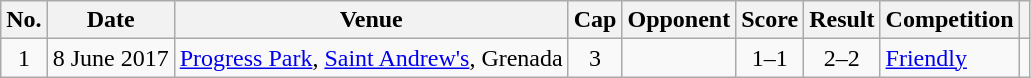<table class="wikitable sortable">
<tr>
<th scope="col">No.</th>
<th scope="col">Date</th>
<th scope="col">Venue</th>
<th scope="col">Cap</th>
<th scope="col">Opponent</th>
<th scope="col">Score</th>
<th scope="col">Result</th>
<th scope="col">Competition</th>
<th scope="col" class="unsortable"></th>
</tr>
<tr>
<td align="center">1</td>
<td>8 June 2017</td>
<td><a href='#'>Progress Park</a>, <a href='#'>Saint Andrew's</a>, Grenada</td>
<td align="center">3</td>
<td></td>
<td align="center">1–1</td>
<td align="center">2–2</td>
<td><a href='#'>Friendly</a></td>
<td align="center"></td>
</tr>
</table>
